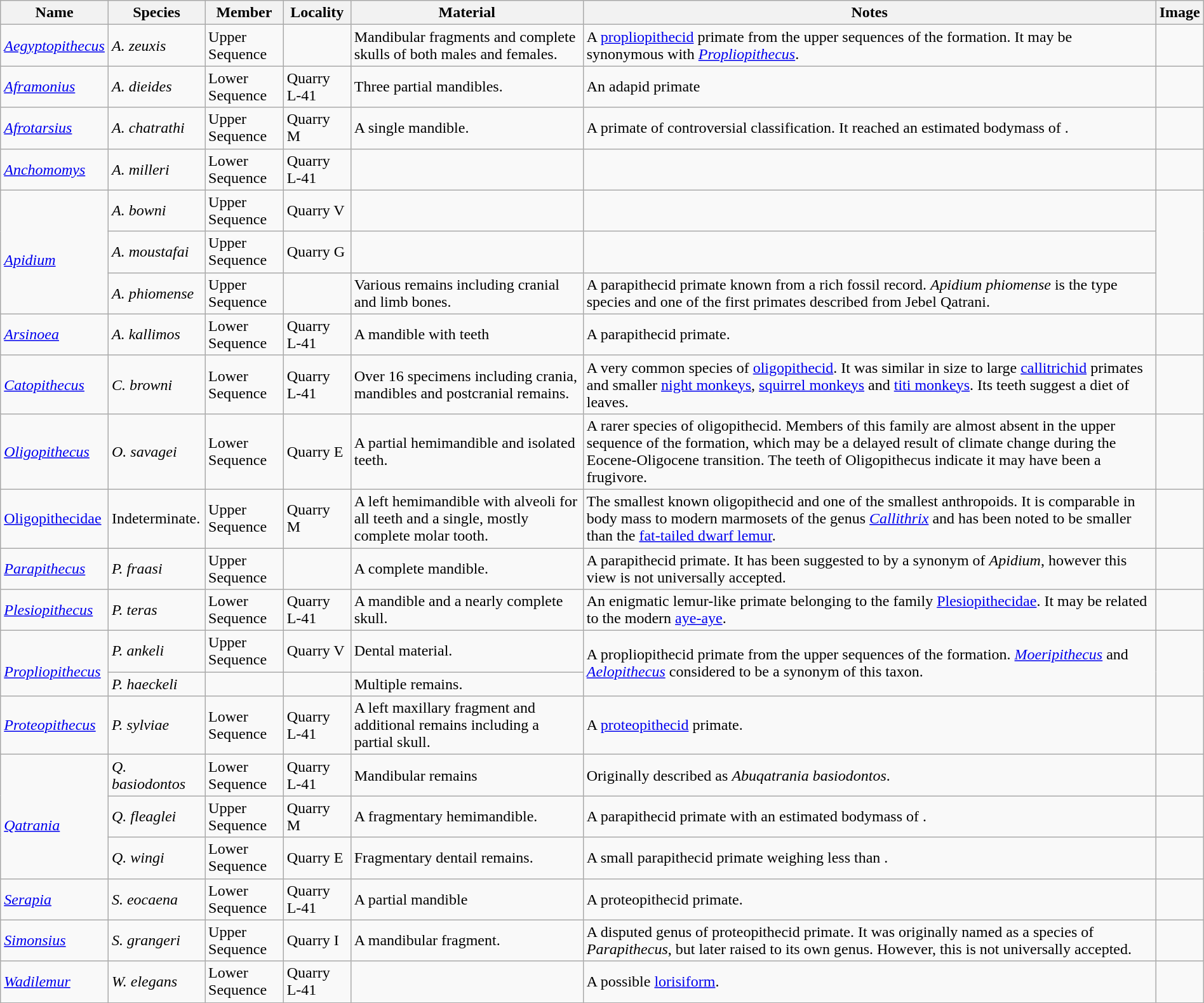<table class="wikitable" align="center" width="100%">
<tr>
<th>Name</th>
<th>Species</th>
<th>Member</th>
<th>Locality</th>
<th>Material</th>
<th>Notes</th>
<th>Image</th>
</tr>
<tr>
<td><em><a href='#'>Aegyptopithecus</a></em></td>
<td><em>A. zeuxis</em></td>
<td>Upper Sequence</td>
<td></td>
<td>Mandibular fragments and complete skulls of both males and females.</td>
<td>A <a href='#'>propliopithecid</a> primate from the upper sequences of the formation. It may be synonymous with <em><a href='#'>Propliopithecus</a></em>.</td>
<td></td>
</tr>
<tr>
<td><em><a href='#'>Aframonius</a></em></td>
<td><em>A. dieides</em></td>
<td>Lower Sequence</td>
<td>Quarry L-41</td>
<td>Three partial mandibles.</td>
<td>An adapid primate</td>
<td></td>
</tr>
<tr>
<td><em><a href='#'>Afrotarsius</a></em></td>
<td><em>A. chatrathi</em></td>
<td>Upper Sequence</td>
<td>Quarry M</td>
<td>A single mandible.</td>
<td>A primate of controversial classification. It reached an estimated bodymass of .</td>
<td></td>
</tr>
<tr>
<td><em><a href='#'>Anchomomys</a></em></td>
<td><em>A. milleri</em></td>
<td>Lower Sequence</td>
<td>Quarry L-41</td>
<td></td>
<td></td>
<td></td>
</tr>
<tr>
<td rowspan=3><br><em><a href='#'>Apidium</a></em></td>
<td><em>A. bowni</em></td>
<td>Upper Sequence</td>
<td>Quarry V</td>
<td></td>
<td></td>
<td rowspan=3><br></td>
</tr>
<tr>
<td><em>A. moustafai</em></td>
<td>Upper Sequence</td>
<td>Quarry G</td>
<td></td>
<td></td>
</tr>
<tr>
<td><em>A. phiomense</em></td>
<td>Upper Sequence</td>
<td></td>
<td>Various remains including cranial and limb bones.</td>
<td>A parapithecid primate known from a rich fossil record. <em>Apidium phiomense</em> is the type species and one of the first primates described from Jebel Qatrani.</td>
</tr>
<tr>
<td><em><a href='#'>Arsinoea</a></em></td>
<td><em>A. kallimos</em></td>
<td>Lower Sequence</td>
<td>Quarry L-41</td>
<td>A mandible with teeth</td>
<td>A parapithecid primate.</td>
<td></td>
</tr>
<tr>
<td><em><a href='#'>Catopithecus</a></em></td>
<td><em>C. browni</em></td>
<td>Lower Sequence</td>
<td>Quarry L-41</td>
<td>Over 16 specimens including crania, mandibles and postcranial remains.</td>
<td>A very common species of <a href='#'>oligopithecid</a>. It was similar in size to large <a href='#'>callitrichid</a> primates and smaller <a href='#'>night monkeys</a>, <a href='#'>squirrel monkeys</a> and <a href='#'>titi monkeys</a>. Its teeth suggest a diet of leaves.</td>
<td></td>
</tr>
<tr>
<td><em><a href='#'>Oligopithecus</a></em></td>
<td><em>O. savagei</em></td>
<td>Lower Sequence</td>
<td>Quarry E</td>
<td>A partial hemimandible and isolated teeth.</td>
<td>A rarer species of oligopithecid. Members of this family are almost absent in the upper sequence of the formation, which may be a delayed result of climate change during the Eocene-Oligocene transition. The teeth of Oligopithecus indicate it may have been a frugivore.</td>
<td></td>
</tr>
<tr>
<td><a href='#'>Oligopithecidae</a></td>
<td>Indeterminate.</td>
<td>Upper Sequence</td>
<td>Quarry M</td>
<td>A left hemimandible with alveoli for all teeth and a single, mostly complete molar tooth.</td>
<td>The smallest known oligopithecid and one of the smallest anthropoids. It is comparable in body mass to modern marmosets of the genus <em><a href='#'>Callithrix</a></em> and has been noted to be smaller than the <a href='#'>fat-tailed dwarf lemur</a>.</td>
<td></td>
</tr>
<tr>
<td><em><a href='#'>Parapithecus</a></em></td>
<td><em>P. fraasi</em></td>
<td>Upper Sequence</td>
<td></td>
<td>A complete mandible.</td>
<td>A parapithecid primate. It has been suggested to by a synonym of <em>Apidium</em>, however this view is not universally accepted.</td>
<td></td>
</tr>
<tr>
<td><em><a href='#'>Plesiopithecus</a></em></td>
<td><em>P. teras</em></td>
<td>Lower Sequence</td>
<td>Quarry L-41</td>
<td>A mandible and a nearly complete skull.</td>
<td>An enigmatic lemur-like primate belonging to the family <a href='#'>Plesiopithecidae</a>. It may be related to the modern <a href='#'>aye-aye</a>.</td>
<td></td>
</tr>
<tr>
<td rowspan=2><br><em><a href='#'>Propliopithecus</a></em></td>
<td><em>P. ankeli</em></td>
<td>Upper Sequence</td>
<td>Quarry V</td>
<td>Dental material.</td>
<td rowspan = "2">A propliopithecid primate from the upper sequences of the formation. <em><a href='#'>Moeripithecus</a></em> and <em><a href='#'>Aelopithecus</a></em> considered to be a synonym of this taxon.</td>
<td rowspan = "2"></td>
</tr>
<tr>
<td><em>P. haeckeli</em></td>
<td></td>
<td></td>
<td>Multiple remains.</td>
</tr>
<tr>
<td><em><a href='#'>Proteopithecus</a></em></td>
<td><em>P. sylviae</em></td>
<td>Lower Sequence</td>
<td>Quarry L-41</td>
<td>A left maxillary fragment and additional remains including a partial skull.</td>
<td>A <a href='#'>proteopithecid</a> primate.</td>
<td></td>
</tr>
<tr>
<td rowspan=3><br><em><a href='#'>Qatrania</a></em></td>
<td><em>Q. basiodontos</em></td>
<td>Lower Sequence</td>
<td>Quarry L-41</td>
<td>Mandibular remains</td>
<td>Originally described as <em>Abuqatrania basiodontos</em>.</td>
<td></td>
</tr>
<tr>
<td><em>Q. fleaglei</em></td>
<td>Upper Sequence</td>
<td>Quarry M</td>
<td>A fragmentary hemimandible.</td>
<td>A parapithecid primate with an estimated bodymass of .</td>
<td></td>
</tr>
<tr>
<td><em>Q. wingi</em></td>
<td>Lower Sequence</td>
<td>Quarry E</td>
<td>Fragmentary dentail remains.</td>
<td>A small parapithecid primate weighing less than .</td>
<td></td>
</tr>
<tr>
<td><em><a href='#'>Serapia</a></em></td>
<td><em>S. eocaena</em></td>
<td>Lower Sequence</td>
<td>Quarry L-41</td>
<td>A partial mandible</td>
<td>A proteopithecid primate.</td>
<td></td>
</tr>
<tr>
<td><em><a href='#'>Simonsius</a></em></td>
<td><em>S. grangeri</em></td>
<td>Upper Sequence</td>
<td>Quarry I</td>
<td>A mandibular fragment.</td>
<td>A disputed genus of proteopithecid primate. It was originally named as a species of <em>Parapithecus</em>, but later raised to its own genus. However, this is not universally accepted.</td>
<td></td>
</tr>
<tr>
<td><em><a href='#'>Wadilemur</a></em></td>
<td><em>W. elegans</em></td>
<td>Lower Sequence</td>
<td>Quarry L-41</td>
<td></td>
<td>A possible <a href='#'>lorisiform</a>.</td>
<td></td>
</tr>
<tr>
</tr>
</table>
